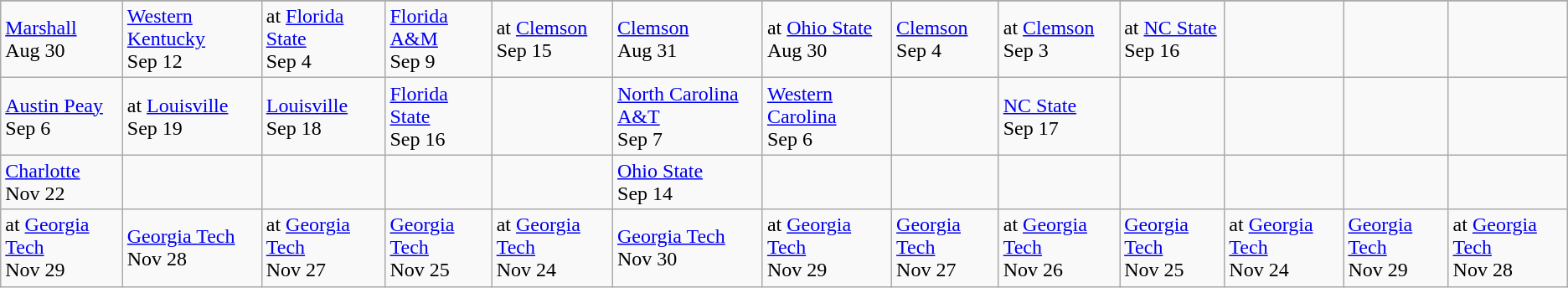<table class="wikitable">
<tr>
</tr>
<tr>
<td><a href='#'>Marshall</a> <br> Aug 30</td>
<td><a href='#'>Western Kentucky</a> <br> Sep 12</td>
<td>at <a href='#'>Florida State</a> <br> Sep 4</td>
<td><a href='#'>Florida A&M</a> <br> Sep 9</td>
<td>at <a href='#'>Clemson</a> <br> Sep 15</td>
<td><a href='#'>Clemson</a> <br> Aug 31</td>
<td>at <a href='#'>Ohio State</a> <br> Aug 30</td>
<td><a href='#'>Clemson</a> <br> Sep 4</td>
<td>at <a href='#'>Clemson</a> <br> Sep 3</td>
<td>at <a href='#'>NC State</a> <br> Sep 16</td>
<td></td>
<td></td>
<td></td>
</tr>
<tr>
<td><a href='#'>Austin Peay</a> <br> Sep 6</td>
<td>at <a href='#'>Louisville</a> <br> Sep 19</td>
<td><a href='#'>Louisville</a> <br>  Sep 18</td>
<td><a href='#'>Florida State</a> <br> Sep 16</td>
<td></td>
<td><a href='#'>North Carolina A&T</a> <br> Sep 7</td>
<td><a href='#'>Western Carolina</a> <br> Sep 6</td>
<td></td>
<td><a href='#'>NC State</a> <br> Sep 17</td>
<td></td>
<td></td>
<td></td>
<td></td>
</tr>
<tr>
<td><a href='#'>Charlotte</a> <br> Nov 22</td>
<td></td>
<td></td>
<td></td>
<td></td>
<td><a href='#'>Ohio State</a> <br> Sep 14</td>
<td></td>
<td></td>
<td></td>
<td></td>
<td></td>
<td></td>
<td></td>
</tr>
<tr>
<td>at <a href='#'>Georgia Tech</a> <br> Nov 29</td>
<td><a href='#'>Georgia Tech</a> <br> Nov 28</td>
<td>at <a href='#'>Georgia Tech</a> <br> Nov 27</td>
<td><a href='#'>Georgia Tech</a> <br> Nov 25</td>
<td>at <a href='#'>Georgia Tech</a> <br> Nov 24</td>
<td><a href='#'>Georgia Tech</a> <br> Nov 30</td>
<td>at <a href='#'>Georgia Tech</a> <br> Nov 29</td>
<td><a href='#'>Georgia Tech</a> <br> Nov 27</td>
<td>at <a href='#'>Georgia Tech</a> <br> Nov 26</td>
<td><a href='#'>Georgia Tech</a> <br> Nov 25</td>
<td>at <a href='#'>Georgia Tech</a> <br> Nov 24</td>
<td><a href='#'>Georgia Tech</a> <br> Nov 29</td>
<td>at <a href='#'>Georgia Tech</a> <br> Nov 28</td>
</tr>
</table>
